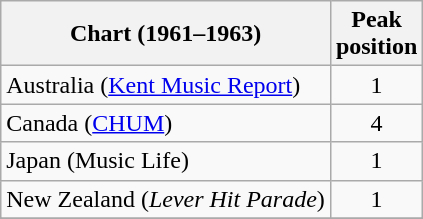<table class="wikitable sortable">
<tr>
<th>Chart (1961–1963)</th>
<th>Peak<br>position</th>
</tr>
<tr>
<td>Australia (<a href='#'>Kent Music Report</a>)</td>
<td style="text-align:center;">1</td>
</tr>
<tr>
<td>Canada (<a href='#'>CHUM</a>)</td>
<td style="text-align:center;">4</td>
</tr>
<tr>
<td>Japan (Music Life)</td>
<td style="text-align:center;">1</td>
</tr>
<tr>
<td>New Zealand (<em>Lever Hit Parade</em>)</td>
<td style="text-align:center;">1</td>
</tr>
<tr>
</tr>
<tr>
</tr>
<tr>
</tr>
<tr>
</tr>
<tr>
</tr>
</table>
